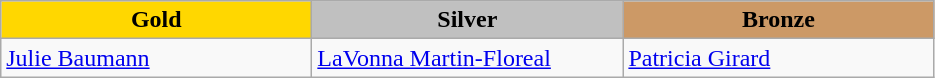<table class="wikitable" style="text-align:left">
<tr align="center">
<td width=200 bgcolor=gold><strong>Gold</strong></td>
<td width=200 bgcolor=silver><strong>Silver</strong></td>
<td width=200 bgcolor=CC9966><strong>Bronze</strong></td>
</tr>
<tr>
<td><a href='#'>Julie Baumann</a><br><em></em></td>
<td><a href='#'>LaVonna Martin-Floreal</a><br><em></em></td>
<td><a href='#'>Patricia Girard</a><br><em></em></td>
</tr>
</table>
